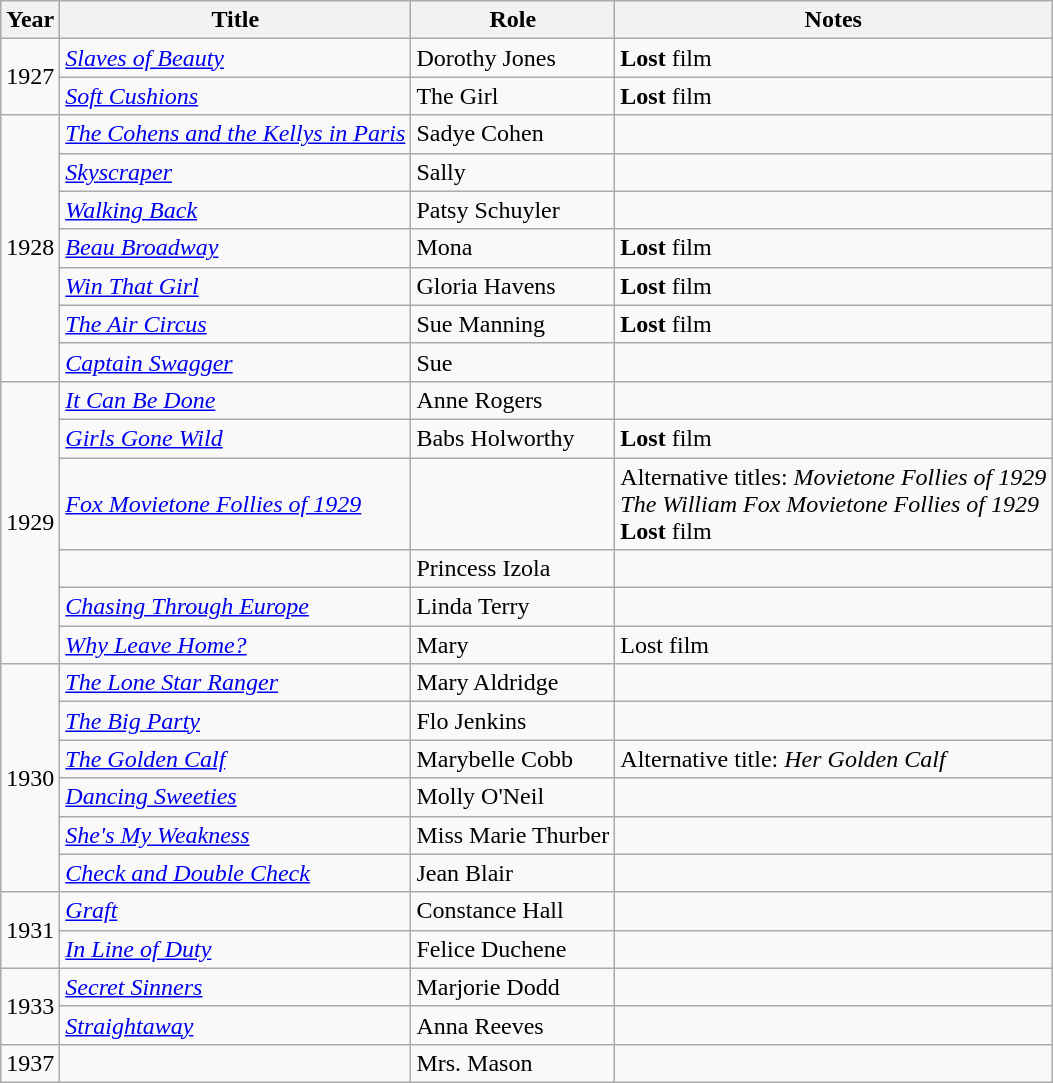<table class="wikitable sortable">
<tr>
<th>Year</th>
<th>Title</th>
<th>Role</th>
<th class="unsortable">Notes</th>
</tr>
<tr>
<td rowspan=2>1927</td>
<td><em><a href='#'>Slaves of Beauty</a></em></td>
<td>Dorothy Jones</td>
<td><strong>Lost</strong> film</td>
</tr>
<tr>
<td><em><a href='#'>Soft Cushions</a></em></td>
<td>The Girl</td>
<td><strong>Lost</strong> film</td>
</tr>
<tr>
<td rowspan=7>1928</td>
<td><em><a href='#'>The Cohens and the Kellys in Paris</a></em></td>
<td>Sadye Cohen</td>
<td></td>
</tr>
<tr>
<td><em><a href='#'>Skyscraper</a></em></td>
<td>Sally</td>
<td></td>
</tr>
<tr>
<td><em><a href='#'>Walking Back</a></em></td>
<td>Patsy Schuyler</td>
<td></td>
</tr>
<tr>
<td><em><a href='#'>Beau Broadway</a></em></td>
<td>Mona</td>
<td><strong>Lost</strong> film</td>
</tr>
<tr>
<td><em><a href='#'>Win That Girl</a></em></td>
<td>Gloria Havens</td>
<td><strong>Lost</strong> film</td>
</tr>
<tr>
<td><em><a href='#'>The Air Circus</a></em></td>
<td>Sue Manning</td>
<td><strong>Lost</strong> film</td>
</tr>
<tr>
<td><em><a href='#'>Captain Swagger</a></em></td>
<td>Sue</td>
<td></td>
</tr>
<tr>
<td rowspan=6>1929</td>
<td><em><a href='#'>It Can Be Done</a></em></td>
<td>Anne Rogers</td>
<td></td>
</tr>
<tr>
<td><em><a href='#'>Girls Gone Wild</a></em></td>
<td>Babs Holworthy</td>
<td><strong>Lost</strong> film</td>
</tr>
<tr>
<td><em><a href='#'>Fox Movietone Follies of 1929</a></em></td>
<td></td>
<td>Alternative titles: <em>Movietone Follies of 1929</em><br><em>The William Fox Movietone Follies of 1929</em><br> <strong>Lost</strong> film</td>
</tr>
<tr>
<td><em></em></td>
<td>Princess Izola</td>
<td></td>
</tr>
<tr>
<td><em><a href='#'>Chasing Through Europe</a></em></td>
<td>Linda Terry</td>
<td></td>
</tr>
<tr>
<td><em><a href='#'>Why Leave Home?</a></em></td>
<td>Mary</td>
<td>Lost film</td>
</tr>
<tr>
<td rowspan=6>1930</td>
<td><em><a href='#'>The Lone Star Ranger</a></em></td>
<td>Mary Aldridge</td>
<td></td>
</tr>
<tr>
<td><em><a href='#'>The Big Party</a></em></td>
<td>Flo Jenkins</td>
<td></td>
</tr>
<tr>
<td><em><a href='#'>The Golden Calf</a></em></td>
<td>Marybelle Cobb</td>
<td>Alternative title: <em>Her Golden Calf</em></td>
</tr>
<tr>
<td><em><a href='#'>Dancing Sweeties</a></em></td>
<td>Molly O'Neil</td>
<td></td>
</tr>
<tr>
<td><em><a href='#'>She's My Weakness</a></em></td>
<td>Miss Marie Thurber</td>
<td></td>
</tr>
<tr>
<td><em><a href='#'>Check and Double Check</a></em></td>
<td>Jean Blair</td>
<td></td>
</tr>
<tr>
<td rowspan=2>1931</td>
<td><em><a href='#'>Graft</a></em></td>
<td>Constance Hall</td>
<td></td>
</tr>
<tr>
<td><em><a href='#'>In Line of Duty</a></em></td>
<td>Felice Duchene</td>
<td></td>
</tr>
<tr>
<td rowspan=2>1933</td>
<td><em><a href='#'>Secret Sinners</a></em></td>
<td>Marjorie Dodd</td>
<td></td>
</tr>
<tr>
<td><em><a href='#'>Straightaway</a></em></td>
<td>Anna Reeves</td>
<td></td>
</tr>
<tr>
<td>1937</td>
<td><em></em></td>
<td>Mrs. Mason</td>
<td></td>
</tr>
</table>
